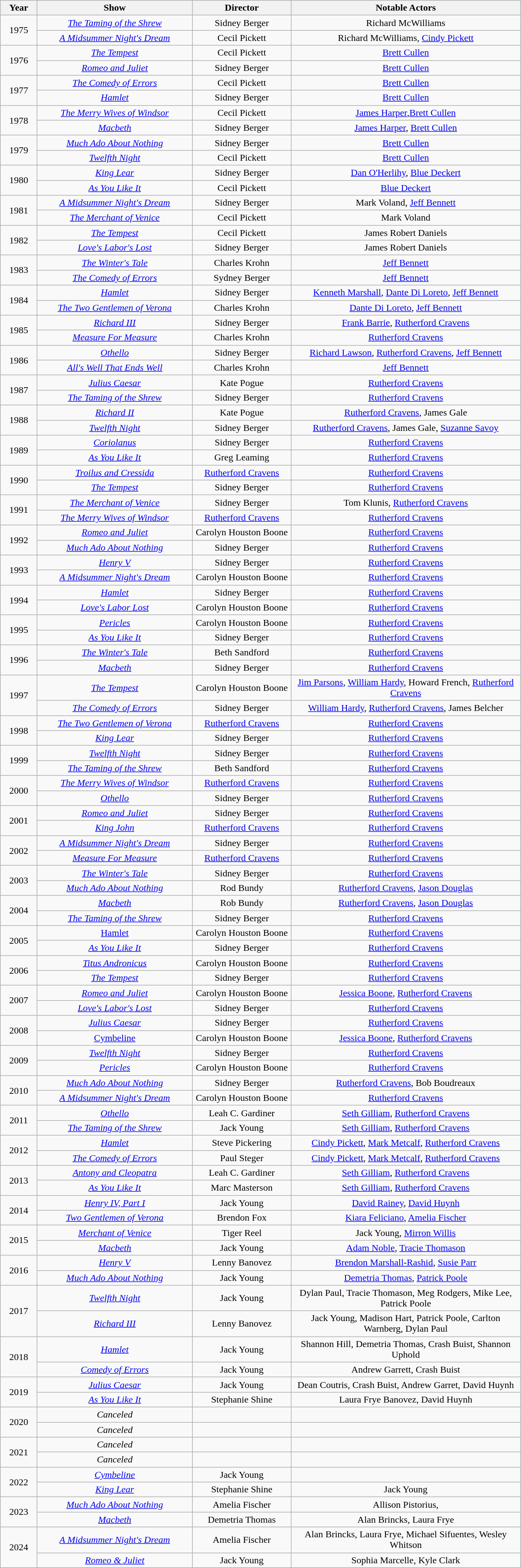<table class="wikitable sortable" style="text-align:center;">
<tr>
<th width="55">Year</th>
<th style="width:255px;">Show</th>
<th style="width:160px;">Director</th>
<th style="width:380px;">Notable Actors</th>
</tr>
<tr>
<td rowspan="2">1975</td>
<td><em><a href='#'>The Taming of the Shrew</a></em></td>
<td>Sidney Berger</td>
<td>Richard McWilliams</td>
</tr>
<tr>
<td><em><a href='#'>A Midsummer Night's Dream</a></em></td>
<td>Cecil Pickett</td>
<td>Richard McWilliams, <a href='#'>Cindy Pickett</a></td>
</tr>
<tr>
<td rowspan="2">1976</td>
<td><em><a href='#'>The Tempest</a></em></td>
<td>Cecil Pickett</td>
<td><a href='#'>Brett Cullen</a></td>
</tr>
<tr>
<td><em><a href='#'>Romeo and Juliet</a></em></td>
<td>Sidney Berger</td>
<td><a href='#'>Brett Cullen</a></td>
</tr>
<tr>
<td rowspan="2">1977</td>
<td><em><a href='#'>The Comedy of Errors</a></em></td>
<td>Cecil Pickett</td>
<td><a href='#'>Brett Cullen</a></td>
</tr>
<tr>
<td><em><a href='#'>Hamlet</a></em></td>
<td>Sidney Berger</td>
<td><a href='#'>Brett Cullen</a></td>
</tr>
<tr>
<td rowspan="2">1978</td>
<td><em><a href='#'>The Merry Wives of Windsor</a></em></td>
<td>Cecil Pickett</td>
<td><a href='#'>James Harper</a>,<a href='#'>Brett Cullen</a></td>
</tr>
<tr>
<td><em><a href='#'>Macbeth</a></em></td>
<td>Sidney Berger</td>
<td><a href='#'>James Harper</a>, <a href='#'>Brett Cullen</a></td>
</tr>
<tr>
<td rowspan="2">1979</td>
<td><em><a href='#'>Much Ado About Nothing</a></em></td>
<td>Sidney Berger</td>
<td><a href='#'>Brett Cullen</a></td>
</tr>
<tr>
<td><em><a href='#'>Twelfth Night</a></em></td>
<td>Cecil Pickett</td>
<td><a href='#'>Brett Cullen</a></td>
</tr>
<tr>
<td rowspan="2">1980</td>
<td><em><a href='#'>King Lear</a></em></td>
<td>Sidney Berger</td>
<td><a href='#'>Dan O'Herlihy</a>, <a href='#'>Blue Deckert</a></td>
</tr>
<tr>
<td><em><a href='#'>As You Like It</a></em></td>
<td>Cecil Pickett</td>
<td><a href='#'>Blue Deckert</a></td>
</tr>
<tr>
<td rowspan="2">1981</td>
<td><em><a href='#'>A Midsummer Night's Dream</a></em></td>
<td>Sidney Berger</td>
<td>Mark Voland, <a href='#'>Jeff Bennett</a></td>
</tr>
<tr>
<td><em><a href='#'>The Merchant of Venice</a></em></td>
<td>Cecil Pickett</td>
<td>Mark Voland</td>
</tr>
<tr>
<td rowspan="2">1982</td>
<td><em><a href='#'>The Tempest</a></em></td>
<td>Cecil Pickett</td>
<td>James Robert Daniels</td>
</tr>
<tr>
<td><em><a href='#'>Love's Labor's Lost</a></em></td>
<td>Sidney Berger</td>
<td>James Robert Daniels</td>
</tr>
<tr>
<td rowspan="2">1983</td>
<td><em><a href='#'>The Winter's Tale</a></em></td>
<td>Charles Krohn</td>
<td><a href='#'>Jeff Bennett</a></td>
</tr>
<tr>
<td><em><a href='#'>The Comedy of Errors</a></em></td>
<td>Sydney Berger</td>
<td><a href='#'>Jeff Bennett</a></td>
</tr>
<tr>
<td rowspan="2">1984</td>
<td><em><a href='#'>Hamlet</a></em></td>
<td>Sidney Berger</td>
<td><a href='#'>Kenneth Marshall</a>, <a href='#'>Dante Di Loreto</a>, <a href='#'>Jeff Bennett</a></td>
</tr>
<tr>
<td><em><a href='#'>The Two Gentlemen of Verona</a></em></td>
<td>Charles Krohn</td>
<td><a href='#'>Dante Di Loreto</a>, <a href='#'>Jeff Bennett</a></td>
</tr>
<tr>
<td rowspan="2">1985</td>
<td><em><a href='#'>Richard III</a></em></td>
<td>Sidney Berger</td>
<td><a href='#'>Frank Barrie</a>, <a href='#'>Rutherford Cravens</a></td>
</tr>
<tr>
<td><em><a href='#'>Measure For Measure</a></em></td>
<td>Charles Krohn</td>
<td><a href='#'>Rutherford Cravens</a></td>
</tr>
<tr>
<td rowspan="2">1986</td>
<td><em><a href='#'>Othello</a></em></td>
<td>Sidney Berger</td>
<td><a href='#'>Richard Lawson</a>, <a href='#'>Rutherford Cravens</a>, <a href='#'>Jeff Bennett</a></td>
</tr>
<tr>
<td><em><a href='#'>All's Well That Ends Well</a></em></td>
<td>Charles Krohn</td>
<td><a href='#'>Jeff Bennett</a></td>
</tr>
<tr>
<td rowspan="2">1987</td>
<td><em><a href='#'>Julius Caesar</a></em></td>
<td>Kate Pogue</td>
<td><a href='#'>Rutherford Cravens</a></td>
</tr>
<tr>
<td><em><a href='#'>The Taming of the Shrew</a></em></td>
<td>Sidney Berger</td>
<td><a href='#'>Rutherford Cravens</a></td>
</tr>
<tr>
<td rowspan="2">1988</td>
<td><em><a href='#'>Richard II</a></em></td>
<td>Kate Pogue</td>
<td><a href='#'>Rutherford Cravens</a>, James Gale</td>
</tr>
<tr>
<td><em><a href='#'>Twelfth Night</a></em></td>
<td>Sidney Berger</td>
<td><a href='#'>Rutherford Cravens</a>, James Gale, <a href='#'>Suzanne Savoy</a></td>
</tr>
<tr>
<td rowspan="2">1989</td>
<td><em><a href='#'>Coriolanus</a></em></td>
<td>Sidney Berger</td>
<td><a href='#'>Rutherford Cravens</a></td>
</tr>
<tr>
<td><em><a href='#'>As You Like It</a></em></td>
<td>Greg Leaming</td>
<td><a href='#'>Rutherford Cravens</a></td>
</tr>
<tr>
<td rowspan="2">1990</td>
<td><em><a href='#'>Troilus and Cressida</a></em></td>
<td><a href='#'>Rutherford Cravens</a></td>
<td><a href='#'>Rutherford Cravens</a></td>
</tr>
<tr>
<td><em><a href='#'>The Tempest</a></em></td>
<td>Sidney Berger</td>
<td><a href='#'>Rutherford Cravens</a></td>
</tr>
<tr>
<td rowspan="2">1991</td>
<td><em><a href='#'>The Merchant of Venice</a></em></td>
<td>Sidney Berger</td>
<td>Tom Klunis, <a href='#'>Rutherford Cravens</a></td>
</tr>
<tr>
<td><em><a href='#'>The Merry Wives of Windsor</a></em></td>
<td><a href='#'>Rutherford Cravens</a></td>
<td><a href='#'>Rutherford Cravens</a></td>
</tr>
<tr>
<td rowspan="2">1992</td>
<td><em><a href='#'>Romeo and Juliet</a></em></td>
<td>Carolyn Houston Boone</td>
<td><a href='#'>Rutherford Cravens</a></td>
</tr>
<tr>
<td><em><a href='#'>Much Ado About Nothing</a></em></td>
<td>Sidney Berger</td>
<td><a href='#'>Rutherford Cravens</a></td>
</tr>
<tr>
<td rowspan="2">1993</td>
<td><em><a href='#'>Henry V</a></em></td>
<td>Sidney Berger</td>
<td><a href='#'>Rutherford Cravens</a></td>
</tr>
<tr>
<td><em><a href='#'>A Midsummer Night's Dream</a></em></td>
<td>Carolyn Houston Boone</td>
<td><a href='#'>Rutherford Cravens</a></td>
</tr>
<tr>
<td rowspan="2">1994</td>
<td><em><a href='#'>Hamlet</a></em></td>
<td>Sidney Berger</td>
<td><a href='#'>Rutherford Cravens</a></td>
</tr>
<tr>
<td><em><a href='#'>Love's Labor Lost</a></em></td>
<td>Carolyn Houston Boone</td>
<td><a href='#'>Rutherford Cravens</a></td>
</tr>
<tr>
<td rowspan="2">1995</td>
<td><em><a href='#'>Pericles</a></em></td>
<td>Carolyn Houston Boone</td>
<td><a href='#'>Rutherford Cravens</a></td>
</tr>
<tr>
<td><em><a href='#'>As You Like It</a></em></td>
<td>Sidney Berger</td>
<td><a href='#'>Rutherford Cravens</a></td>
</tr>
<tr>
<td rowspan="2">1996</td>
<td><em><a href='#'>The Winter's Tale</a></em></td>
<td>Beth Sandford</td>
<td><a href='#'>Rutherford Cravens</a></td>
</tr>
<tr>
<td><em><a href='#'>Macbeth</a></em></td>
<td>Sidney Berger</td>
<td><a href='#'>Rutherford Cravens</a></td>
</tr>
<tr>
<td rowspan="2">1997</td>
<td><em><a href='#'>The Tempest</a></em></td>
<td>Carolyn Houston Boone</td>
<td><a href='#'>Jim Parsons</a>, <a href='#'>William Hardy</a>, Howard French, <a href='#'>Rutherford Cravens</a></td>
</tr>
<tr>
<td><em><a href='#'>The Comedy of Errors</a></em></td>
<td>Sidney Berger</td>
<td><a href='#'>William Hardy</a>, <a href='#'>Rutherford Cravens</a>, James Belcher</td>
</tr>
<tr>
<td rowspan="2">1998</td>
<td><em><a href='#'>The Two Gentlemen of Verona</a></em></td>
<td><a href='#'>Rutherford Cravens</a></td>
<td><a href='#'>Rutherford Cravens</a></td>
</tr>
<tr>
<td><em><a href='#'>King Lear</a></em></td>
<td>Sidney Berger</td>
<td><a href='#'>Rutherford Cravens</a></td>
</tr>
<tr>
<td rowspan="2">1999</td>
<td><em><a href='#'>Twelfth Night</a></em></td>
<td>Sidney Berger</td>
<td><a href='#'>Rutherford Cravens</a></td>
</tr>
<tr>
<td><em><a href='#'>The Taming of the Shrew</a></em></td>
<td>Beth Sandford</td>
<td><a href='#'>Rutherford Cravens</a></td>
</tr>
<tr>
<td rowspan="2">2000</td>
<td><em><a href='#'>The Merry Wives of Windsor</a></em></td>
<td><a href='#'>Rutherford Cravens</a></td>
<td><a href='#'>Rutherford Cravens</a></td>
</tr>
<tr>
<td><em><a href='#'>Othello</a></em></td>
<td>Sidney Berger</td>
<td><a href='#'>Rutherford Cravens</a></td>
</tr>
<tr>
<td rowspan="2">2001</td>
<td><em><a href='#'>Romeo and Juliet</a></em></td>
<td>Sidney Berger</td>
<td><a href='#'>Rutherford Cravens</a></td>
</tr>
<tr>
<td><em><a href='#'>King John</a></em></td>
<td><a href='#'>Rutherford Cravens</a></td>
<td><a href='#'>Rutherford Cravens</a></td>
</tr>
<tr>
<td rowspan="2">2002</td>
<td><em><a href='#'>A Midsummer Night's Dream</a></em></td>
<td>Sidney Berger</td>
<td><a href='#'>Rutherford Cravens</a></td>
</tr>
<tr>
<td><em><a href='#'>Measure For Measure</a></em></td>
<td><a href='#'>Rutherford Cravens</a></td>
<td><a href='#'>Rutherford Cravens</a></td>
</tr>
<tr>
<td rowspan="2">2003</td>
<td><em><a href='#'>The Winter's Tale</a></em></td>
<td>Sidney Berger</td>
<td><a href='#'>Rutherford Cravens</a></td>
</tr>
<tr>
<td><em><a href='#'>Much Ado About Nothing</a></em></td>
<td>Rod Bundy</td>
<td><a href='#'>Rutherford Cravens</a>,  <a href='#'>Jason Douglas</a></td>
</tr>
<tr>
<td rowspan="2">2004</td>
<td><em><a href='#'>Macbeth</a></em></td>
<td>Rob Bundy</td>
<td><a href='#'>Rutherford Cravens</a>,  <a href='#'>Jason Douglas</a></td>
</tr>
<tr>
<td><em><a href='#'>The Taming of the Shrew</a></em></td>
<td>Sidney Berger</td>
<td><a href='#'>Rutherford Cravens</a></td>
</tr>
<tr>
<td rowspan="2">2005</td>
<td><a href='#'>Hamlet</a></td>
<td>Carolyn Houston Boone</td>
<td><a href='#'>Rutherford Cravens</a></td>
</tr>
<tr>
<td><em><a href='#'>As You Like It</a></em></td>
<td>Sidney Berger</td>
<td><a href='#'>Rutherford Cravens</a></td>
</tr>
<tr>
<td rowspan="2">2006</td>
<td><em><a href='#'>Titus Andronicus</a></em></td>
<td>Carolyn Houston Boone</td>
<td><a href='#'>Rutherford Cravens</a></td>
</tr>
<tr>
<td><em><a href='#'>The Tempest</a></em></td>
<td>Sidney Berger</td>
<td><a href='#'>Rutherford Cravens</a></td>
</tr>
<tr>
<td rowspan="2">2007</td>
<td><em><a href='#'>Romeo and Juliet</a></em></td>
<td>Carolyn Houston Boone</td>
<td><a href='#'>Jessica Boone</a>,  <a href='#'>Rutherford Cravens</a></td>
</tr>
<tr>
<td><em><a href='#'>Love's Labor's Lost</a></em></td>
<td>Sidney Berger</td>
<td><a href='#'>Rutherford Cravens</a></td>
</tr>
<tr>
<td rowspan="2">2008</td>
<td><em><a href='#'>Julius Caesar</a></em></td>
<td>Sidney Berger</td>
<td><a href='#'>Rutherford Cravens</a></td>
</tr>
<tr>
<td><a href='#'>Cymbeline</a></td>
<td>Carolyn Houston Boone</td>
<td><a href='#'>Jessica Boone</a>,  <a href='#'>Rutherford Cravens</a></td>
</tr>
<tr>
<td rowspan="2">2009</td>
<td><em><a href='#'>Twelfth Night</a></em></td>
<td>Sidney Berger</td>
<td><a href='#'>Rutherford Cravens</a></td>
</tr>
<tr>
<td><em><a href='#'>Pericles</a></em></td>
<td>Carolyn Houston Boone</td>
<td><a href='#'>Rutherford Cravens</a></td>
</tr>
<tr>
<td rowspan="2">2010</td>
<td><em><a href='#'>Much Ado About Nothing</a></em></td>
<td>Sidney Berger</td>
<td><a href='#'>Rutherford Cravens</a>, Bob Boudreaux</td>
</tr>
<tr>
<td><em><a href='#'>A Midsummer Night's Dream</a></em></td>
<td>Carolyn Houston Boone</td>
<td><a href='#'>Rutherford Cravens</a></td>
</tr>
<tr>
<td rowspan="2">2011</td>
<td><em><a href='#'>Othello</a></em></td>
<td>Leah C. Gardiner</td>
<td><a href='#'>Seth Gilliam</a>, <a href='#'>Rutherford Cravens</a></td>
</tr>
<tr>
<td><em><a href='#'>The Taming of the Shrew</a></em></td>
<td>Jack Young</td>
<td><a href='#'>Seth Gilliam</a>, <a href='#'>Rutherford Cravens</a></td>
</tr>
<tr>
<td rowspan="2">2012</td>
<td><em><a href='#'>Hamlet</a></em></td>
<td>Steve Pickering</td>
<td><a href='#'>Cindy Pickett</a>, <a href='#'>Mark Metcalf</a>, <a href='#'>Rutherford Cravens</a></td>
</tr>
<tr>
<td><em><a href='#'>The Comedy of Errors</a></em></td>
<td>Paul Steger</td>
<td><a href='#'>Cindy Pickett</a>, <a href='#'>Mark Metcalf</a>, <a href='#'>Rutherford Cravens</a></td>
</tr>
<tr>
<td rowspan="2">2013</td>
<td><em><a href='#'>Antony and Cleopatra</a></em></td>
<td>Leah C. Gardiner</td>
<td><a href='#'>Seth Gilliam</a>, <a href='#'>Rutherford Cravens</a></td>
</tr>
<tr>
<td><em><a href='#'>As You Like It</a></em></td>
<td>Marc Masterson</td>
<td><a href='#'>Seth Gilliam</a>, <a href='#'>Rutherford Cravens</a></td>
</tr>
<tr>
<td rowspan="2">2014</td>
<td><em><a href='#'>Henry IV, Part I</a></em></td>
<td>Jack Young</td>
<td><a href='#'>David Rainey</a>, <a href='#'>David Huynh</a></td>
</tr>
<tr>
<td><em><a href='#'>Two Gentlemen of Verona</a></em></td>
<td>Brendon Fox</td>
<td><a href='#'>Kiara Feliciano</a>, <a href='#'>Amelia Fischer</a></td>
</tr>
<tr>
<td rowspan="2">2015</td>
<td><em><a href='#'>Merchant of Venice</a></em></td>
<td>Tiger Reel</td>
<td>Jack Young, <a href='#'>Mirron Willis</a></td>
</tr>
<tr>
<td><em><a href='#'>Macbeth</a></em></td>
<td>Jack Young</td>
<td><a href='#'>Adam Noble</a>, <a href='#'>Tracie Thomason</a></td>
</tr>
<tr>
<td rowspan="2">2016</td>
<td><em><a href='#'>Henry V</a></em></td>
<td>Lenny Banovez</td>
<td><a href='#'>Brendon Marshall-Rashid</a>, <a href='#'>Susie Parr</a></td>
</tr>
<tr>
<td><em><a href='#'>Much Ado About Nothing</a></em></td>
<td>Jack Young</td>
<td><a href='#'>Demetria Thomas</a>, <a href='#'>Patrick Poole</a></td>
</tr>
<tr>
<td rowspan="2">2017</td>
<td><em><a href='#'>Twelfth Night</a></em></td>
<td>Jack Young</td>
<td>Dylan Paul, Tracie Thomason, Meg Rodgers, Mike Lee, Patrick Poole</td>
</tr>
<tr>
<td><em><a href='#'>Richard III</a></em></td>
<td>Lenny Banovez</td>
<td>Jack Young, Madison Hart, Patrick Poole, Carlton Warnberg, Dylan Paul</td>
</tr>
<tr>
<td rowspan="2">2018</td>
<td><em><a href='#'>Hamlet</a></em></td>
<td>Jack Young</td>
<td>Shannon Hill, Demetria Thomas, Crash Buist, Shannon Uphold</td>
</tr>
<tr>
<td><em><a href='#'>Comedy of Errors</a></em></td>
<td>Jack Young</td>
<td>Andrew Garrett, Crash Buist</td>
</tr>
<tr>
<td rowspan="2">2019</td>
<td><em><a href='#'>Julius Caesar</a></em></td>
<td>Jack Young</td>
<td>Dean Coutris, Crash Buist, Andrew Garret, David Huynh</td>
</tr>
<tr>
<td><em><a href='#'>As You Like It</a></em></td>
<td>Stephanie Shine</td>
<td>Laura Frye Banovez, David Huynh</td>
</tr>
<tr>
<td rowspan="2">2020</td>
<td><em>Canceled</em></td>
<td></td>
<td></td>
</tr>
<tr>
<td><em>Canceled</em></td>
<td></td>
<td></td>
</tr>
<tr>
<td rowspan="2">2021</td>
<td><em>Canceled</em></td>
<td></td>
<td></td>
</tr>
<tr>
<td><em>Canceled</em></td>
<td></td>
<td></td>
</tr>
<tr>
<td rowspan="2">2022</td>
<td><em><a href='#'>Cymbeline</a></em></td>
<td>Jack Young</td>
<td></td>
</tr>
<tr>
<td><em><a href='#'>King Lear</a></em></td>
<td>Stephanie Shine</td>
<td>Jack Young</td>
</tr>
<tr>
<td rowspan="2">2023</td>
<td><em><a href='#'>Much Ado About Nothing</a></em></td>
<td>Amelia Fischer</td>
<td>Allison Pistorius,</td>
</tr>
<tr>
<td><em><a href='#'>Macbeth</a></em></td>
<td>Demetria Thomas</td>
<td>Alan Brincks, Laura Frye</td>
</tr>
<tr>
<td rowspan="2">2024</td>
<td><em><a href='#'>A Midsummer Night's Dream</a></em></td>
<td>Amelia Fischer</td>
<td>Alan Brincks, Laura Frye, Michael Sifuentes, Wesley Whitson</td>
</tr>
<tr>
<td><em><a href='#'>Romeo & Juliet</a></em></td>
<td>Jack Young</td>
<td>Sophia Marcelle, Kyle Clark</td>
</tr>
</table>
